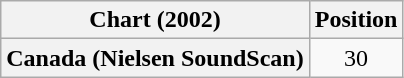<table class="wikitable plainrowheaders" style="text-align:center">
<tr>
<th>Chart (2002)</th>
<th>Position</th>
</tr>
<tr>
<th scope="row">Canada (Nielsen SoundScan)</th>
<td>30</td>
</tr>
</table>
